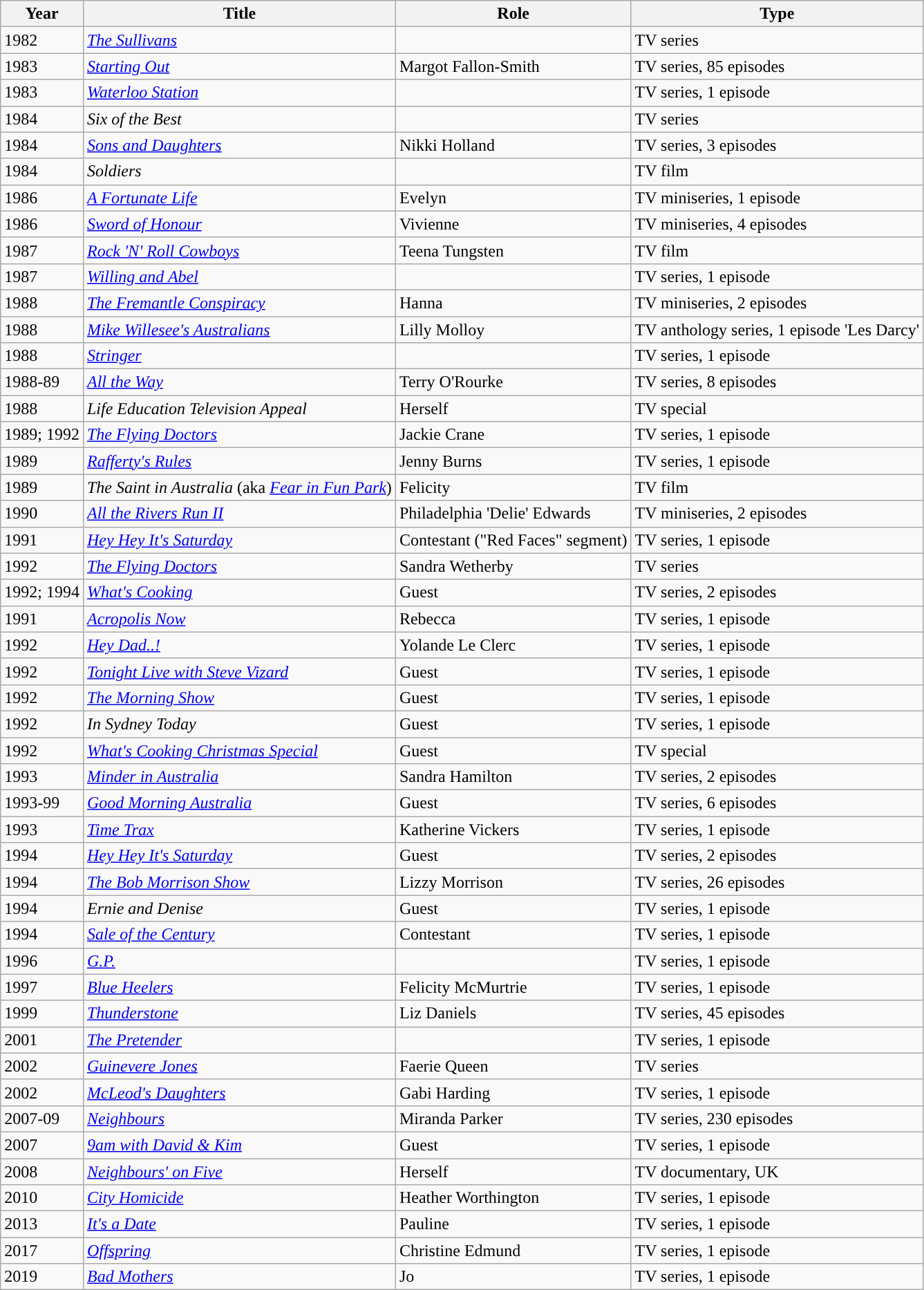<table class="wikitable">
<tr>
<th>Year</th>
<th>Title</th>
<th>Role</th>
<th>Type</th>
</tr>
<tr>
<td>1982</td>
<td><em><a href='#'>The Sullivans</a></em></td>
<td></td>
<td>TV series</td>
</tr>
<tr>
<td>1983</td>
<td><em><a href='#'>Starting Out</a></em></td>
<td>Margot Fallon-Smith</td>
<td>TV series, 85 episodes</td>
</tr>
<tr>
<td>1983</td>
<td><em><a href='#'>Waterloo Station</a></em></td>
<td></td>
<td>TV series, 1 episode</td>
</tr>
<tr>
<td>1984</td>
<td><em>Six of the Best</em></td>
<td></td>
<td>TV series</td>
</tr>
<tr>
<td>1984</td>
<td><em><a href='#'>Sons and Daughters</a></em></td>
<td>Nikki Holland</td>
<td>TV series, 3 episodes</td>
</tr>
<tr>
<td>1984</td>
<td><em>Soldiers</em></td>
<td></td>
<td>TV film</td>
</tr>
<tr>
<td>1986</td>
<td><em><a href='#'>A Fortunate Life</a></em></td>
<td>Evelyn</td>
<td>TV miniseries, 1 episode</td>
</tr>
<tr>
<td>1986</td>
<td><em><a href='#'>Sword of Honour</a></em></td>
<td>Vivienne</td>
<td>TV miniseries, 4 episodes</td>
</tr>
<tr>
<td>1987</td>
<td><em><a href='#'>Rock 'N' Roll Cowboys</a></em></td>
<td>Teena Tungsten</td>
<td>TV film</td>
</tr>
<tr>
<td>1987</td>
<td><em><a href='#'>Willing and Abel</a></em></td>
<td></td>
<td>TV series, 1 episode</td>
</tr>
<tr>
<td>1988</td>
<td><em><a href='#'>The Fremantle Conspiracy</a></em></td>
<td>Hanna</td>
<td>TV miniseries, 2 episodes</td>
</tr>
<tr>
<td>1988</td>
<td><em><a href='#'>Mike Willesee's Australians</a></em></td>
<td>Lilly Molloy</td>
<td>TV anthology series, 1 episode 'Les Darcy'</td>
</tr>
<tr>
<td>1988</td>
<td><em><a href='#'>Stringer</a></em></td>
<td></td>
<td>TV series, 1 episode</td>
</tr>
<tr>
<td>1988-89</td>
<td><em><a href='#'>All the Way</a></em></td>
<td>Terry O'Rourke</td>
<td>TV series, 8 episodes</td>
</tr>
<tr>
<td>1988</td>
<td><em>Life Education Television Appeal</em></td>
<td>Herself</td>
<td>TV special</td>
</tr>
<tr>
<td>1989; 1992</td>
<td><em><a href='#'>The Flying Doctors</a></em></td>
<td>Jackie Crane</td>
<td>TV series, 1 episode</td>
</tr>
<tr>
<td>1989</td>
<td><em><a href='#'>Rafferty's Rules</a></em></td>
<td>Jenny Burns</td>
<td>TV series, 1 episode</td>
</tr>
<tr>
<td>1989</td>
<td><em>The Saint in Australia</em> (aka <em><a href='#'>Fear in Fun Park</a></em>)</td>
<td>Felicity</td>
<td>TV film</td>
</tr>
<tr>
<td>1990</td>
<td><em><a href='#'>All the Rivers Run II</a></em></td>
<td>Philadelphia 'Delie' Edwards</td>
<td>TV miniseries, 2 episodes</td>
</tr>
<tr>
<td>1991</td>
<td><em><a href='#'>Hey Hey It's Saturday</a></em></td>
<td>Contestant ("Red Faces" segment)</td>
<td>TV series, 1 episode</td>
</tr>
<tr>
<td>1992</td>
<td><em><a href='#'>The Flying Doctors</a></em></td>
<td>Sandra Wetherby</td>
<td>TV series</td>
</tr>
<tr>
<td>1992; 1994</td>
<td><em><a href='#'>What's Cooking</a></em></td>
<td>Guest</td>
<td>TV series, 2 episodes</td>
</tr>
<tr>
<td>1991</td>
<td><em><a href='#'>Acropolis Now</a></em></td>
<td>Rebecca</td>
<td>TV series, 1 episode</td>
</tr>
<tr>
<td>1992</td>
<td><em><a href='#'>Hey Dad..!</a></em></td>
<td>Yolande Le Clerc</td>
<td>TV series, 1 episode</td>
</tr>
<tr>
<td>1992</td>
<td><em><a href='#'>Tonight Live with Steve Vizard</a></em></td>
<td>Guest</td>
<td>TV series, 1 episode</td>
</tr>
<tr>
<td>1992</td>
<td><em><a href='#'>The Morning Show</a></em></td>
<td>Guest</td>
<td>TV series, 1 episode</td>
</tr>
<tr>
<td>1992</td>
<td><em>In Sydney Today</em></td>
<td>Guest</td>
<td>TV series, 1 episode</td>
</tr>
<tr>
<td>1992</td>
<td><em><a href='#'>What's Cooking Christmas Special</a></em></td>
<td>Guest</td>
<td>TV special</td>
</tr>
<tr>
<td>1993</td>
<td><em><a href='#'>Minder in Australia</a></em></td>
<td>Sandra Hamilton</td>
<td>TV series, 2 episodes</td>
</tr>
<tr>
<td>1993-99</td>
<td><em><a href='#'>Good Morning Australia</a></em></td>
<td>Guest</td>
<td>TV series, 6 episodes</td>
</tr>
<tr>
<td>1993</td>
<td><em><a href='#'>Time Trax</a></em></td>
<td>Katherine Vickers</td>
<td>TV series, 1 episode</td>
</tr>
<tr>
<td>1994</td>
<td><em><a href='#'>Hey Hey It's Saturday</a></em></td>
<td>Guest</td>
<td>TV series, 2 episodes</td>
</tr>
<tr>
<td>1994</td>
<td><em><a href='#'>The Bob Morrison Show</a></em></td>
<td>Lizzy Morrison</td>
<td>TV series, 26 episodes</td>
</tr>
<tr>
<td>1994</td>
<td><em>Ernie and Denise</em></td>
<td>Guest</td>
<td>TV series, 1 episode</td>
</tr>
<tr>
<td>1994</td>
<td><em><a href='#'>Sale of the Century</a></em></td>
<td>Contestant</td>
<td>TV series, 1 episode</td>
</tr>
<tr>
<td>1996</td>
<td><em><a href='#'>G.P.</a></em></td>
<td></td>
<td>TV series, 1 episode</td>
</tr>
<tr>
<td>1997</td>
<td><em><a href='#'>Blue Heelers</a></em></td>
<td>Felicity McMurtrie</td>
<td>TV series, 1 episode</td>
</tr>
<tr>
<td>1999</td>
<td><em><a href='#'>Thunderstone</a></em></td>
<td>Liz Daniels</td>
<td>TV series, 45 episodes</td>
</tr>
<tr>
<td>2001</td>
<td><em><a href='#'>The Pretender</a></em></td>
<td></td>
<td>TV series, 1 episode</td>
</tr>
<tr>
<td>2002</td>
<td><em><a href='#'>Guinevere Jones</a></em></td>
<td>Faerie Queen</td>
<td>TV series</td>
</tr>
<tr>
<td>2002</td>
<td><em><a href='#'>McLeod's Daughters</a></em></td>
<td>Gabi Harding</td>
<td>TV series, 1 episode</td>
</tr>
<tr>
<td>2007-09</td>
<td><em><a href='#'>Neighbours</a></em></td>
<td>Miranda Parker</td>
<td>TV series, 230 episodes</td>
</tr>
<tr>
<td>2007</td>
<td><em><a href='#'>9am with David & Kim</a></em></td>
<td>Guest</td>
<td>TV series, 1 episode</td>
</tr>
<tr>
<td>2008</td>
<td><em><a href='#'>Neighbours' on Five</a></em></td>
<td>Herself</td>
<td>TV documentary, UK</td>
</tr>
<tr>
<td>2010</td>
<td><em><a href='#'>City Homicide</a></em></td>
<td>Heather Worthington</td>
<td>TV series, 1 episode</td>
</tr>
<tr>
<td>2013</td>
<td><em><a href='#'>It's a Date</a></em></td>
<td>Pauline</td>
<td>TV series, 1 episode</td>
</tr>
<tr>
<td>2017</td>
<td><em><a href='#'>Offspring</a></em></td>
<td>Christine Edmund</td>
<td>TV series, 1 episode</td>
</tr>
<tr>
<td>2019</td>
<td><em><a href='#'>Bad Mothers</a></em></td>
<td>Jo</td>
<td>TV series, 1 episode</td>
</tr>
</table>
